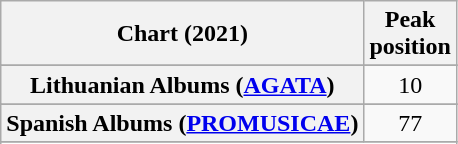<table class="wikitable sortable plainrowheaders" style="text-align:center">
<tr>
<th scope="col">Chart (2021)</th>
<th scope="col">Peak<br>position</th>
</tr>
<tr>
</tr>
<tr>
</tr>
<tr>
</tr>
<tr>
</tr>
<tr>
</tr>
<tr>
</tr>
<tr>
</tr>
<tr>
</tr>
<tr>
</tr>
<tr>
</tr>
<tr>
<th scope="row">Lithuanian Albums (<a href='#'>AGATA</a>)</th>
<td>10</td>
</tr>
<tr>
</tr>
<tr>
</tr>
<tr>
<th scope="row">Spanish Albums (<a href='#'>PROMUSICAE</a>)</th>
<td>77</td>
</tr>
<tr>
</tr>
<tr>
</tr>
<tr>
</tr>
<tr>
</tr>
<tr>
</tr>
</table>
